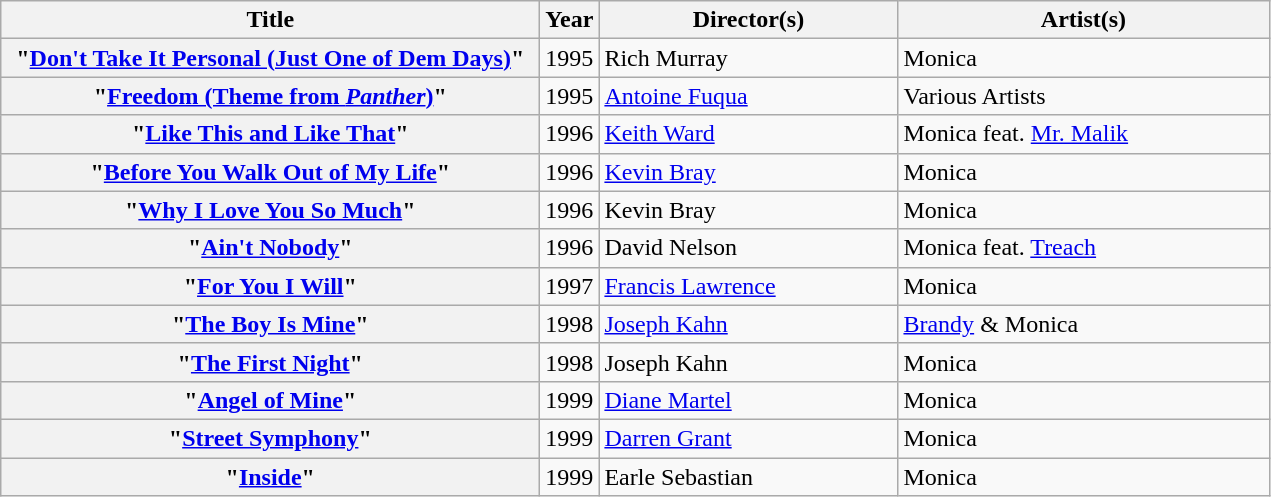<table class="wikitable plainrowheaders sortable" border="1">
<tr>
<th scope="col" style="width:22em;">Title</th>
<th scope="col">Year</th>
<th scope="col" style="width:12em;">Director(s)</th>
<th scope="col" style="width:15em;">Artist(s)</th>
</tr>
<tr>
<th scope="row">"<a href='#'>Don't Take It Personal (Just One of Dem Days)</a>"</th>
<td style="text-align:center;">1995</td>
<td>Rich Murray</td>
<td>Monica</td>
</tr>
<tr>
<th scope="row">"<a href='#'>Freedom (Theme from <em>Panther</em>)</a>"</th>
<td style="text-align:center;">1995</td>
<td><a href='#'>Antoine Fuqua</a></td>
<td>Various Artists</td>
</tr>
<tr>
<th scope="row">"<a href='#'>Like This and Like That</a>"</th>
<td style="text-align:center;">1996</td>
<td><a href='#'>Keith Ward</a></td>
<td>Monica feat. <a href='#'>Mr. Malik</a></td>
</tr>
<tr>
<th scope="row">"<a href='#'>Before You Walk Out of My Life</a>"</th>
<td style="text-align:center;">1996</td>
<td><a href='#'>Kevin Bray</a></td>
<td>Monica</td>
</tr>
<tr>
<th scope="row">"<a href='#'>Why I Love You So Much</a>"</th>
<td style="text-align:center;">1996</td>
<td>Kevin Bray</td>
<td>Monica</td>
</tr>
<tr>
<th scope="row">"<a href='#'>Ain't Nobody</a>"</th>
<td style="text-align:center;">1996</td>
<td>David Nelson</td>
<td>Monica feat. <a href='#'>Treach</a></td>
</tr>
<tr>
<th scope="row">"<a href='#'>For You I Will</a>"</th>
<td style="text-align:center;">1997</td>
<td><a href='#'>Francis Lawrence</a></td>
<td>Monica</td>
</tr>
<tr>
<th scope="row">"<a href='#'>The Boy Is Mine</a>"</th>
<td style="text-align:center;">1998</td>
<td><a href='#'>Joseph Kahn</a></td>
<td><a href='#'>Brandy</a> & Monica</td>
</tr>
<tr>
<th scope="row">"<a href='#'>The First Night</a>"</th>
<td style="text-align:center;">1998</td>
<td>Joseph Kahn</td>
<td>Monica</td>
</tr>
<tr>
<th scope="row">"<a href='#'>Angel of Mine</a>"</th>
<td style="text-align:center;">1999</td>
<td><a href='#'>Diane Martel</a></td>
<td>Monica</td>
</tr>
<tr>
<th scope="row">"<a href='#'>Street Symphony</a>"</th>
<td style="text-align:center;">1999</td>
<td><a href='#'>Darren Grant</a></td>
<td>Monica</td>
</tr>
<tr>
<th scope="row">"<a href='#'>Inside</a>"</th>
<td style="text-align:center;">1999</td>
<td>Earle Sebastian</td>
<td>Monica</td>
</tr>
</table>
